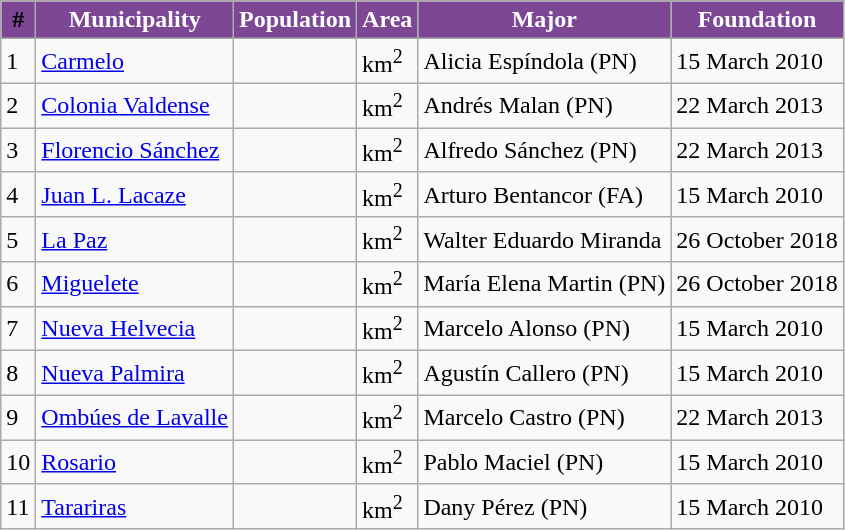<table class="wikitable sortable defaultleft col1center col3right col4right">
<tr>
<th style="background-color:#7d4796" scope=col>#</th>
<th style="color:white;background-color:#7d4796;text-align:center">Municipality</th>
<th style="color:white;background-color:#7d4796;text-align:center">Population</th>
<th style="color:white;background-color:#7d4796;text-align:center">Area</th>
<th style="color:white;background-color:#7d4796;text-align:center">Major </th>
<th style="color:white;background-color:#7d4796;text-align:center">Foundation</th>
</tr>
<tr>
<td>1</td>
<td><a href='#'>Carmelo</a></td>
<td></td>
<td> km<sup>2</sup></td>
<td>Alicia Espíndola (PN)</td>
<td>15 March 2010</td>
</tr>
<tr>
<td>2</td>
<td><a href='#'>Colonia Valdense</a></td>
<td></td>
<td> km<sup>2</sup></td>
<td>Andrés Malan (PN)</td>
<td>22 March 2013</td>
</tr>
<tr>
<td>3</td>
<td><a href='#'>Florencio Sánchez</a></td>
<td></td>
<td> km<sup>2</sup></td>
<td>Alfredo Sánchez (PN)</td>
<td>22 March 2013</td>
</tr>
<tr>
<td>4</td>
<td><a href='#'>Juan L. Lacaze</a></td>
<td></td>
<td> km<sup>2</sup></td>
<td>Arturo Bentancor (FA)</td>
<td>15 March 2010</td>
</tr>
<tr>
<td>5</td>
<td><a href='#'>La Paz</a></td>
<td></td>
<td> km<sup>2</sup></td>
<td>Walter Eduardo Miranda</td>
<td>26 October 2018</td>
</tr>
<tr>
<td>6</td>
<td><a href='#'>Miguelete</a></td>
<td></td>
<td> km<sup>2</sup></td>
<td>María Elena Martin (PN)</td>
<td>26 October 2018</td>
</tr>
<tr>
<td>7</td>
<td><a href='#'>Nueva Helvecia</a></td>
<td></td>
<td> km<sup>2</sup></td>
<td>Marcelo Alonso (PN)</td>
<td>15 March 2010</td>
</tr>
<tr>
<td>8</td>
<td><a href='#'>Nueva Palmira</a></td>
<td></td>
<td> km<sup>2</sup></td>
<td>Agustín Callero (PN)</td>
<td>15 March 2010</td>
</tr>
<tr>
<td>9</td>
<td><a href='#'>Ombúes de Lavalle</a></td>
<td></td>
<td> km<sup>2</sup></td>
<td>Marcelo Castro (PN)</td>
<td>22 March 2013</td>
</tr>
<tr>
<td>10</td>
<td><a href='#'>Rosario</a></td>
<td></td>
<td> km<sup>2</sup></td>
<td>Pablo Maciel (PN)</td>
<td>15 March 2010</td>
</tr>
<tr>
<td>11</td>
<td><a href='#'>Tarariras</a></td>
<td></td>
<td> km<sup>2</sup></td>
<td>Dany Pérez (PN)</td>
<td>15 March 2010</td>
</tr>
</table>
